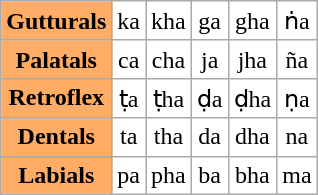<table class="wikitable" align=center style = " background: transparent; ">
<tr style="text-align: center;">
<th style="background: #ffad66;">Gutturals</th>
<td>ka</td>
<td>kha</td>
<td>ga</td>
<td>gha</td>
<td>ṅa</td>
</tr>
<tr style="text-align: center;">
<th style="background: #ffad66;">Palatals</th>
<td>ca</td>
<td>cha</td>
<td>ja</td>
<td>jha</td>
<td>ña</td>
</tr>
<tr style="text-align: center;">
<th style="background: #ffad66;">Retroflex</th>
<td>ṭa</td>
<td>ṭha</td>
<td>ḍa</td>
<td>ḍha</td>
<td>ṇa</td>
</tr>
<tr style="text-align: center;">
<th style="background: #ffad66;">Dentals</th>
<td>ta</td>
<td>tha</td>
<td>da</td>
<td>dha</td>
<td>na</td>
</tr>
<tr style="text-align: center;">
<th style="background: #ffad66;">Labials</th>
<td>pa</td>
<td>pha</td>
<td>ba</td>
<td>bha</td>
<td>ma</td>
</tr>
</table>
